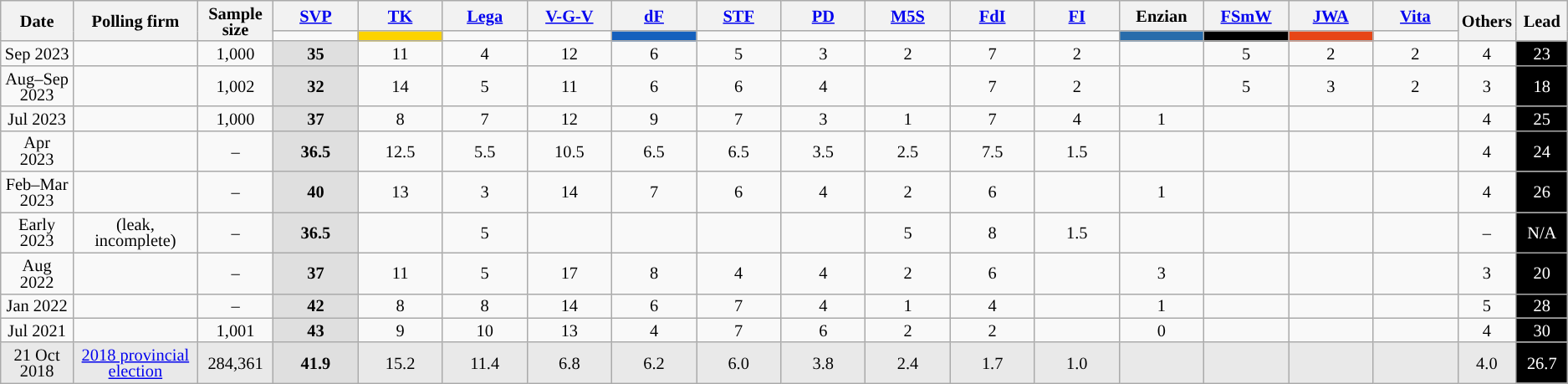<table class="wikitable collapsible collapsed" style="text-align:center;font-size:85%;line-height:13px">
<tr>
<th rowspan="2">Date</th>
<th rowspan="2">Polling firm</th>
<th rowspan="2">Sample size</th>
<th style="width:61px;"><a href='#'>SVP</a></th>
<th style="width:61px;"><a href='#'>TK</a></th>
<th style="width:61px;"><a href='#'>Lega</a></th>
<th style="width:61px;"><a href='#'>V-G-V</a></th>
<th style="width:61px;"><a href='#'>dF</a></th>
<th style="width:61px;"><a href='#'>STF</a></th>
<th style="width:61px;"><a href='#'>PD</a></th>
<th style="width:61px;"><a href='#'>M5S</a></th>
<th style="width:61px;"><a href='#'>FdI</a></th>
<th style="width:61px;"><a href='#'>FI</a></th>
<th style="width:61px;">Enzian</th>
<th style="width:61px;"><a href='#'>FSmW</a></th>
<th style="width:61px;"><a href='#'>JWA</a></th>
<th style="width:61px;"><a href='#'>Vita</a></th>
<th rowspan="2" style="width:35px;">Others</th>
<th rowspan="2" style="width:35px;">Lead</th>
</tr>
<tr>
<td></td>
<td bgcolor="#FCD300"></td>
<td></td>
<td></td>
<td bgcolor="#1560BD"></td>
<td></td>
<td></td>
<td></td>
<td></td>
<td></td>
<td bgcolor="#286cab"></td>
<td bgcolor="black"></td>
<td style="background:#E74617;"></td>
<td></td>
</tr>
<tr>
<td>Sep 2023</td>
<td></td>
<td>1,000</td>
<td style="background:#DFDFDF"><strong>35</strong></td>
<td>11</td>
<td>4</td>
<td>12</td>
<td>6</td>
<td>5</td>
<td>3</td>
<td>2</td>
<td>7</td>
<td>2</td>
<td></td>
<td>5</td>
<td>2</td>
<td>2</td>
<td>4</td>
<td style="background:black; color:white;">23</td>
</tr>
<tr>
<td>Aug–Sep 2023</td>
<td></td>
<td>1,002</td>
<td style="background:#DFDFDF"><strong>32</strong></td>
<td>14</td>
<td>5</td>
<td>11</td>
<td>6</td>
<td>6</td>
<td>4</td>
<td></td>
<td>7</td>
<td>2</td>
<td></td>
<td>5</td>
<td>3</td>
<td>2</td>
<td>3</td>
<td style="background:black; color:white;">18</td>
</tr>
<tr>
<td>Jul 2023</td>
<td></td>
<td>1,000</td>
<td style="background:#DFDFDF"><strong>37</strong></td>
<td>8</td>
<td>7</td>
<td>12</td>
<td>9</td>
<td>7</td>
<td>3</td>
<td>1</td>
<td>7</td>
<td>4</td>
<td>1</td>
<td></td>
<td></td>
<td></td>
<td>4</td>
<td style="background:black; color:white;">25</td>
</tr>
<tr>
<td>Apr 2023</td>
<td></td>
<td>–</td>
<td style="background:#DFDFDF"><strong>36.5</strong></td>
<td>12.5</td>
<td>5.5</td>
<td>10.5</td>
<td>6.5</td>
<td>6.5</td>
<td>3.5</td>
<td>2.5</td>
<td>7.5</td>
<td>1.5</td>
<td></td>
<td></td>
<td></td>
<td></td>
<td>4</td>
<td style="background:black; color:white;">24</td>
</tr>
<tr>
<td>Feb–Mar 2023</td>
<td></td>
<td>–</td>
<td style="background:#DFDFDF"><strong>40</strong></td>
<td>13</td>
<td>3</td>
<td>14</td>
<td>7</td>
<td>6</td>
<td>4</td>
<td>2</td>
<td>6</td>
<td></td>
<td>1</td>
<td></td>
<td></td>
<td></td>
<td>4</td>
<td style="background:black; color:white;">26</td>
</tr>
<tr>
<td>Early 2023</td>
<td> (leak, incomplete)</td>
<td>–</td>
<td style="background:#DFDFDF"><strong>36.5</strong></td>
<td></td>
<td>5</td>
<td></td>
<td></td>
<td></td>
<td></td>
<td>5</td>
<td>8</td>
<td>1.5</td>
<td></td>
<td></td>
<td></td>
<td></td>
<td>–</td>
<td style="background:black; color:white;">N/A</td>
</tr>
<tr>
<td>Aug 2022</td>
<td></td>
<td>–</td>
<td style="background:#DFDFDF"><strong>37</strong></td>
<td>11</td>
<td>5</td>
<td>17</td>
<td>8</td>
<td>4</td>
<td>4</td>
<td>2</td>
<td>6</td>
<td></td>
<td>3</td>
<td></td>
<td></td>
<td></td>
<td>3</td>
<td style="background:black; color:white;">20</td>
</tr>
<tr>
<td>Jan 2022</td>
<td></td>
<td>–</td>
<td style="background:#DFDFDF"><strong>42</strong></td>
<td>8</td>
<td>8</td>
<td>14</td>
<td>6</td>
<td>7</td>
<td>4</td>
<td>1</td>
<td>4</td>
<td></td>
<td>1</td>
<td></td>
<td></td>
<td></td>
<td>5</td>
<td style="background:black; color:white;">28</td>
</tr>
<tr>
<td>Jul 2021</td>
<td></td>
<td>1,001</td>
<td style="background:#DFDFDF"><strong>43</strong></td>
<td>9</td>
<td>10</td>
<td>13</td>
<td>4</td>
<td>7</td>
<td>6</td>
<td>2</td>
<td>2</td>
<td></td>
<td>0</td>
<td></td>
<td></td>
<td></td>
<td>4</td>
<td style="background:black; color:white;">30</td>
</tr>
<tr style="background:#E9E9E9;">
<td>21 Oct 2018</td>
<td><a href='#'>2018 provincial election</a></td>
<td>284,361</td>
<td style="background:#DFDFDF"><strong>41.9</strong></td>
<td>15.2</td>
<td>11.4</td>
<td>6.8</td>
<td>6.2</td>
<td>6.0</td>
<td>3.8</td>
<td>2.4</td>
<td>1.7</td>
<td>1.0</td>
<td></td>
<td></td>
<td></td>
<td></td>
<td>4.0</td>
<td style="background:black; color:white;">26.7</td>
</tr>
</table>
